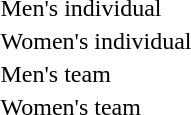<table>
<tr>
<td>Men's individual</td>
<td></td>
<td></td>
<td></td>
</tr>
<tr>
<td>Women's individual</td>
<td></td>
<td></td>
<td></td>
</tr>
<tr>
<td>Men's team</td>
<td></td>
<td></td>
<td></td>
</tr>
<tr>
<td>Women's team</td>
<td></td>
<td></td>
<td></td>
</tr>
<tr>
</tr>
</table>
